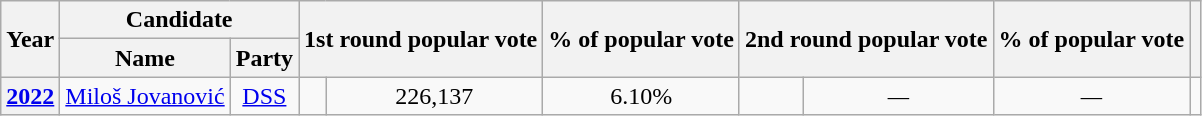<table class="wikitable" style="text-align:center">
<tr>
<th rowspan="2">Year</th>
<th colspan="2">Candidate</th>
<th rowspan="2" colspan="2">1st round popular vote</th>
<th rowspan="2">% of popular vote</th>
<th rowspan="2" colspan="2">2nd round popular vote</th>
<th rowspan="2">% of popular vote</th>
<th rowspan="2"></th>
</tr>
<tr>
<th>Name</th>
<th>Party</th>
</tr>
<tr>
<th><a href='#'>2022</a></th>
<td><a href='#'>Miloš Jovanović</a></td>
<td><a href='#'>DSS</a></td>
<td></td>
<td>226,137</td>
<td>6.10%</td>
<td></td>
<td><em>—</em></td>
<td><em>—</em></td>
<td></td>
</tr>
</table>
